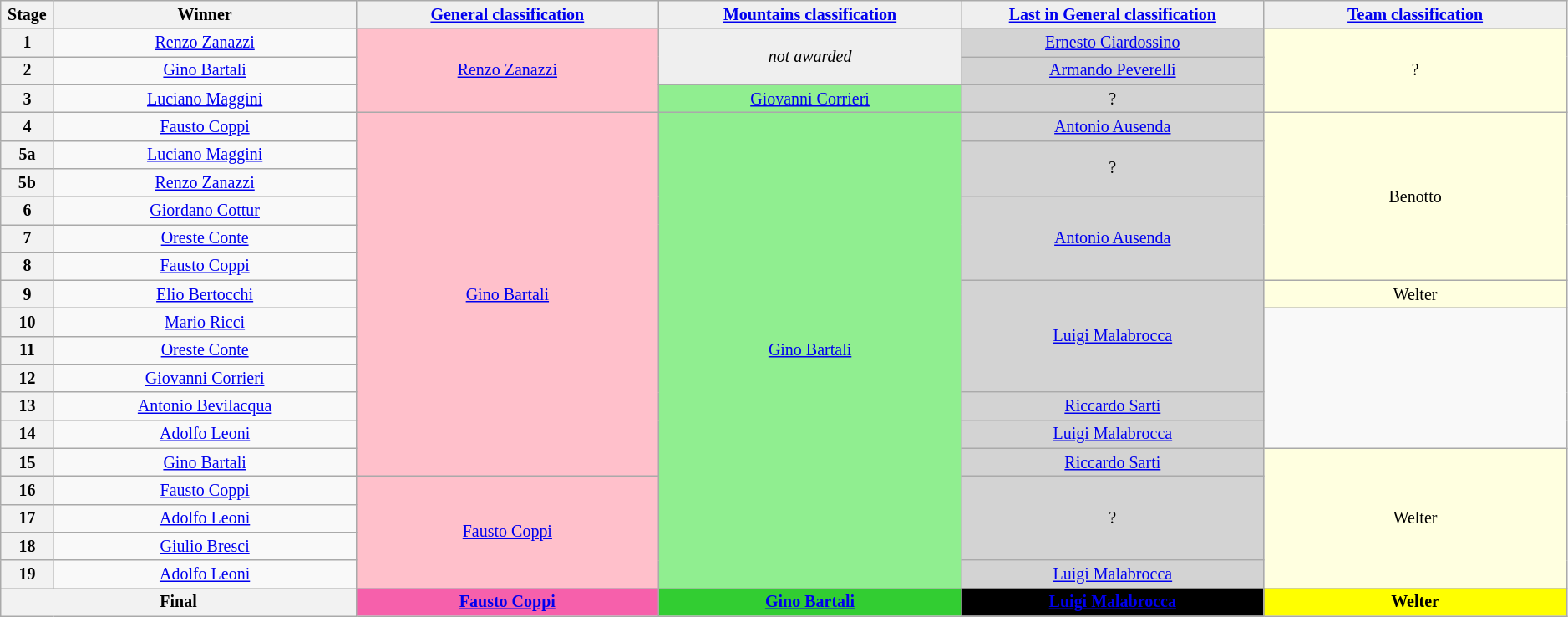<table class="wikitable" style="text-align: center; font-size:smaller;">
<tr style="background:#efefef;">
<th style="width:1%;">Stage</th>
<th style="width:14%;">Winner</th>
<th style="background:#efefef; width:14%;"><a href='#'>General classification</a><br></th>
<th style="background:#efefef; width:14%;"><a href='#'>Mountains classification</a></th>
<th style="background:#efefef; width:14%;"><a href='#'>Last in General classification</a><br></th>
<th style="background:#efefef; width:14%;"><a href='#'>Team classification</a></th>
</tr>
<tr>
<th>1</th>
<td><a href='#'>Renzo Zanazzi</a></td>
<td style="background:pink;" rowspan="3"><a href='#'>Renzo Zanazzi</a></td>
<td style="background:#EFEFEF;" rowspan="2"><em>not awarded</em></td>
<td style="background:lightgray;" rowspan="1"><a href='#'>Ernesto Ciardossino</a></td>
<td style="background:lightyellow;" rowspan="3">?</td>
</tr>
<tr>
<th>2</th>
<td><a href='#'>Gino Bartali</a></td>
<td style="background:lightgray;" rowspan="1"><a href='#'>Armando Peverelli</a></td>
</tr>
<tr>
<th>3</th>
<td><a href='#'>Luciano Maggini</a></td>
<td style="background:lightgreen;" rowspan="1"><a href='#'>Giovanni Corrieri</a></td>
<td style="background:lightgray;" rowspan="1">?</td>
</tr>
<tr>
<th>4</th>
<td><a href='#'>Fausto Coppi</a></td>
<td style="background:pink;" rowspan="13"><a href='#'>Gino Bartali</a></td>
<td style="background:lightgreen;" rowspan="17"><a href='#'>Gino Bartali</a></td>
<td style="background:lightgray;" rowspan="1"><a href='#'>Antonio Ausenda</a></td>
<td style="background:lightyellow;" rowspan="6">Benotto</td>
</tr>
<tr>
<th>5a</th>
<td><a href='#'>Luciano Maggini</a></td>
<td style="background:lightgray;" rowspan="2">?</td>
</tr>
<tr>
<th>5b</th>
<td><a href='#'>Renzo Zanazzi</a></td>
</tr>
<tr>
<th>6</th>
<td><a href='#'>Giordano Cottur</a></td>
<td style="background:lightgray;" rowspan="3"><a href='#'>Antonio Ausenda</a></td>
</tr>
<tr>
<th>7</th>
<td><a href='#'>Oreste Conte</a></td>
</tr>
<tr>
<th>8</th>
<td><a href='#'>Fausto Coppi</a></td>
</tr>
<tr>
<th>9</th>
<td><a href='#'>Elio Bertocchi</a></td>
<td style="background:lightgray;" rowspan="4"><a href='#'>Luigi Malabrocca</a></td>
<td style="background:lightyellow;" rowspan="1">Welter</td>
</tr>
<tr>
<th>10</th>
<td><a href='#'>Mario Ricci</a></td>
</tr>
<tr>
<th>11</th>
<td><a href='#'>Oreste Conte</a></td>
</tr>
<tr>
<th>12</th>
<td><a href='#'>Giovanni Corrieri</a></td>
</tr>
<tr>
<th>13</th>
<td><a href='#'>Antonio Bevilacqua</a></td>
<td style="background:lightgray;" rowspan="1"><a href='#'>Riccardo Sarti</a></td>
</tr>
<tr>
<th>14</th>
<td><a href='#'>Adolfo Leoni</a></td>
<td style="background:lightgray;" rowspan="1"><a href='#'>Luigi Malabrocca</a></td>
</tr>
<tr>
<th>15</th>
<td><a href='#'>Gino Bartali</a></td>
<td style="background:lightgray;" rowspan="1"><a href='#'>Riccardo Sarti</a></td>
<td style="background:lightyellow;" rowspan="5">Welter</td>
</tr>
<tr>
<th>16</th>
<td><a href='#'>Fausto Coppi</a></td>
<td style="background:pink;" rowspan="4"><a href='#'>Fausto Coppi</a></td>
<td style="background:lightgray;" rowspan="3">?</td>
</tr>
<tr>
<th>17</th>
<td><a href='#'>Adolfo Leoni</a></td>
</tr>
<tr>
<th>18</th>
<td><a href='#'>Giulio Bresci</a></td>
</tr>
<tr>
<th>19</th>
<td><a href='#'>Adolfo Leoni</a></td>
<td style="background:lightgray;" rowspan="1"><a href='#'>Luigi Malabrocca</a></td>
</tr>
<tr>
<th colspan=2><strong>Final</strong></th>
<th style="background:#F660AB;"><strong><a href='#'>Fausto Coppi</a></strong></th>
<th style="background:#32CD32;"><strong><a href='#'>Gino Bartali</a></strong></th>
<th style="background:black;"><strong><a href='#'>Luigi Malabrocca</a></strong></th>
<th style="background:yellow;"><strong>Welter</strong></th>
</tr>
</table>
